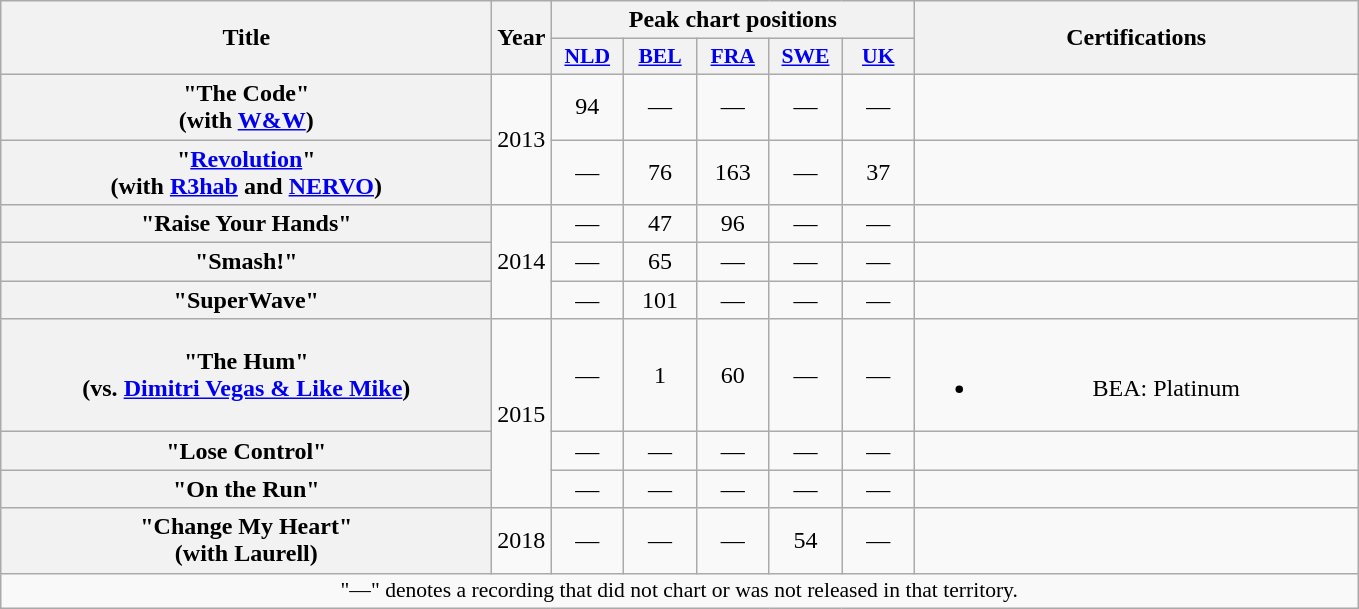<table class="wikitable plainrowheaders" style="text-align:center;">
<tr>
<th rowspan="2" scope="col" style="width:20em;">Title</th>
<th rowspan="2" scope="col" style="width:1em;">Year</th>
<th colspan="5" scope="col">Peak chart positions</th>
<th rowspan="2" scope="col" style="width:18em;">Certifications</th>
</tr>
<tr>
<th scope="col" style="width:2.9em;font-size:90%;"><a href='#'>NLD</a><br></th>
<th scope="col" style="width:2.9em;font-size:90%;"><a href='#'>BEL</a><br></th>
<th scope="col" style="width:2.9em;font-size:90%;"><a href='#'>FRA</a><br></th>
<th scope="col" style="width:2.9em;font-size:90%;"><a href='#'>SWE</a><br></th>
<th scope="col" style="width:2.9em;font-size:90%;"><a href='#'>UK</a><br></th>
</tr>
<tr>
<th scope="row">"The Code"<br><span>(with <a href='#'>W&W</a>)</span></th>
<td rowspan="2">2013</td>
<td>94</td>
<td>—</td>
<td>—</td>
<td>—</td>
<td>—</td>
<td></td>
</tr>
<tr>
<th scope="row">"<a href='#'>Revolution</a>"<br><span>(with <a href='#'>R3hab</a> and <a href='#'>NERVO</a>)</span></th>
<td>—</td>
<td>76</td>
<td>163</td>
<td>—</td>
<td>37</td>
<td></td>
</tr>
<tr>
<th scope="row">"Raise Your Hands"</th>
<td rowspan="3">2014</td>
<td>—</td>
<td>47</td>
<td>96</td>
<td>—</td>
<td>—</td>
<td></td>
</tr>
<tr>
<th scope="row">"Smash!"</th>
<td>—</td>
<td>65</td>
<td>—</td>
<td>—</td>
<td>—</td>
<td></td>
</tr>
<tr>
<th scope="row">"SuperWave"</th>
<td>—</td>
<td>101</td>
<td>—</td>
<td>—</td>
<td>—</td>
<td></td>
</tr>
<tr>
<th scope="row">"The Hum"<br><span>(vs. <a href='#'>Dimitri Vegas & Like Mike</a>)</span></th>
<td rowspan="3">2015</td>
<td>—</td>
<td>1</td>
<td>60</td>
<td>—</td>
<td>—</td>
<td><br><ul><li>BEA: Platinum</li></ul></td>
</tr>
<tr>
<th scope="row">"Lose Control"</th>
<td>—</td>
<td>—</td>
<td>—</td>
<td>—</td>
<td>—</td>
<td></td>
</tr>
<tr>
<th scope="row">"On the Run"</th>
<td>—</td>
<td>—</td>
<td>—</td>
<td>—</td>
<td>—</td>
<td></td>
</tr>
<tr>
<th scope="row">"Change My Heart"<br><span>(with Laurell)</span></th>
<td>2018</td>
<td>—</td>
<td>—</td>
<td>—</td>
<td>54<br></td>
<td>—</td>
<td></td>
</tr>
<tr>
<td colspan="8" style="font-size:90%">"—" denotes a recording that did not chart or was not released in that territory.</td>
</tr>
</table>
